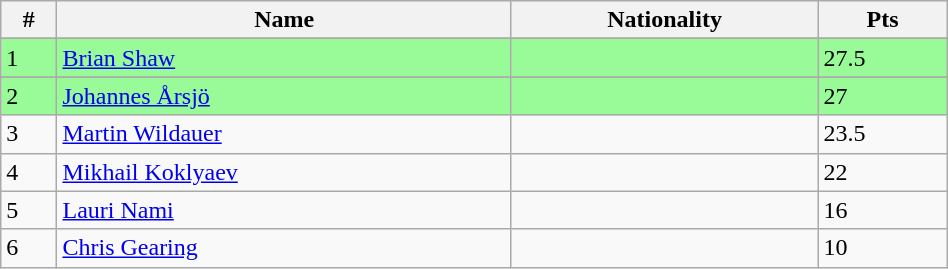<table class="wikitable" style="display: inline-table; width: 50%;">
<tr>
<th>#</th>
<th>Name</th>
<th>Nationality</th>
<th>Pts</th>
</tr>
<tr>
</tr>
<tr style="background:palegreen;">
<td>1</td>
<td><a href='#'>Brian Shaw</a></td>
<td></td>
<td>27.5</td>
</tr>
<tr>
</tr>
<tr style="background:palegreen;">
<td>2</td>
<td><a href='#'>Johannes Årsjö</a></td>
<td></td>
<td>27</td>
</tr>
<tr>
<td>3</td>
<td><a href='#'>Martin Wildauer</a></td>
<td></td>
<td>23.5</td>
</tr>
<tr>
<td>4</td>
<td><a href='#'>Mikhail Koklyaev</a></td>
<td></td>
<td>22</td>
</tr>
<tr>
<td>5</td>
<td><a href='#'>Lauri Nami</a></td>
<td></td>
<td>16</td>
</tr>
<tr>
<td>6</td>
<td><a href='#'>Chris Gearing</a></td>
<td></td>
<td>10</td>
</tr>
</table>
